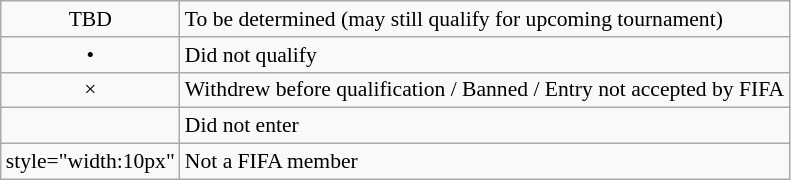<table class="wikitable" style="font-size:90%">
<tr>
<td style="text-align:center;width:10px">TBD</td>
<td>To be determined (may still qualify for upcoming tournament)</td>
</tr>
<tr>
<td style="text-align:center;width:10px">•</td>
<td>Did not qualify</td>
</tr>
<tr>
<td style="text-align:center;width:10px">×</td>
<td>Withdrew before qualification / Banned / Entry not accepted by FIFA</td>
</tr>
<tr>
<td style="width:10px"></td>
<td>Did not enter</td>
</tr>
<tr>
<td>style="width:10px" </td>
<td>Not a FIFA member</td>
</tr>
</table>
